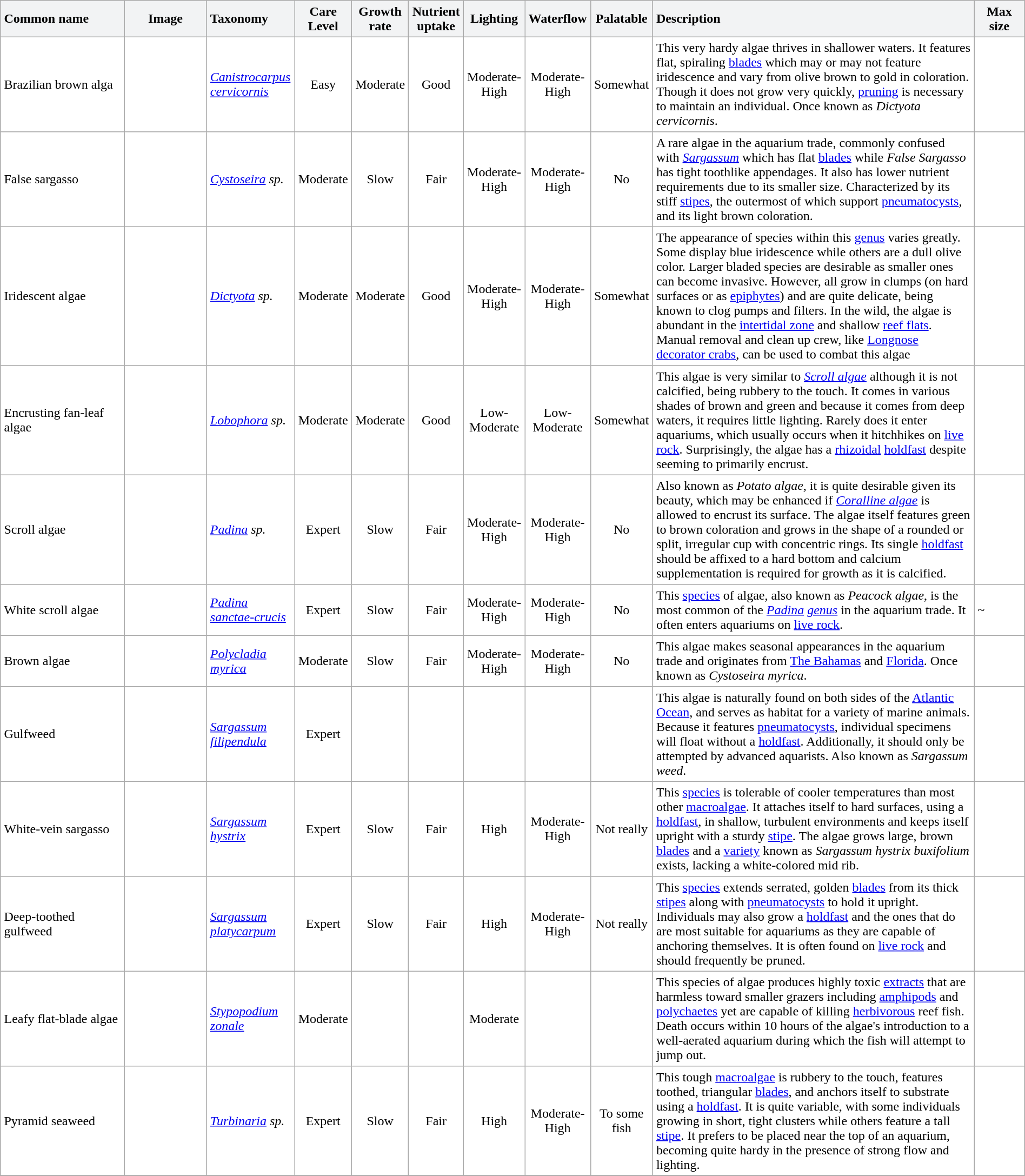<table class="sortable collapsible" cellpadding="4" width="100%" border="1" style="border:1px solid #aaa; border-collapse:collapse">
<tr>
<th align="left" style="background:#F2F3F4" width="200px">Common name</th>
<th style="background:#F2F3F4" width="130px" class="unsortable">Image</th>
<th align="left" style="background:#F2F3F4" width="100px">Taxonomy</th>
<th style="background:#F2F3F4" width="50px">Care Level</th>
<th style="background:#F2F3F4" width="50px">Growth rate</th>
<th style="background:#F2F3F4" width="50px">Nutrient uptake</th>
<th style="background:#F2F3F4" width="50px">Lighting</th>
<th style="background:#F2F3F4" width="50px">Waterflow</th>
<th style="background:#F2F3F4" width="50px">Palatable</th>
<th align="left" style="background:#F2F3F4" width="600px" class="unsortable">Description</th>
<th style="background:#F2F3F4" width="70px">Max size</th>
</tr>
<tr>
<td>Brazilian brown alga</td>
<td></td>
<td><em><a href='#'>Canistrocarpus cervicornis</a></em></td>
<td align="center">Easy</td>
<td align="center">Moderate</td>
<td align="center">Good</td>
<td align="center">Moderate-High</td>
<td align="center">Moderate-High</td>
<td align="center">Somewhat</td>
<td>This very hardy algae thrives in shallower waters. It features flat, spiraling <a href='#'>blades</a> which may or may not feature iridescence and vary from olive brown to gold in coloration. Though it does not grow very quickly, <a href='#'>pruning</a> is necessary to maintain an individual. Once known as <em>Dictyota cervicornis</em>.</td>
<td></td>
</tr>
<tr>
<td>False sargasso</td>
<td></td>
<td><em><a href='#'>Cystoseira</a> sp.</em></td>
<td align="center">Moderate</td>
<td align="center">Slow</td>
<td align="center">Fair</td>
<td align="center">Moderate-High</td>
<td align="center">Moderate-High</td>
<td align="center">No</td>
<td>A rare algae in the aquarium trade, commonly confused with <em><a href='#'>Sargassum</a></em> which has flat <a href='#'>blades</a> while <em>False Sargasso</em> has tight toothlike appendages. It also has lower nutrient requirements due to its smaller size. Characterized by its stiff <a href='#'>stipes</a>, the outermost of which support <a href='#'>pneumatocysts</a>, and its light brown coloration.</td>
<td></td>
</tr>
<tr>
<td>Iridescent algae</td>
<td></td>
<td><em><a href='#'>Dictyota</a> sp.</em></td>
<td align="center">Moderate</td>
<td align="center">Moderate</td>
<td align="center">Good</td>
<td align="center">Moderate-High</td>
<td align="center">Moderate-High</td>
<td align="center">Somewhat</td>
<td>The appearance of species within this <a href='#'>genus</a> varies greatly. Some display blue iridescence while others are a dull olive color. Larger bladed species are desirable as smaller ones can become invasive. However, all grow in clumps (on hard surfaces or as <a href='#'>epiphytes</a>) and are quite delicate, being known to clog pumps and filters. In the wild, the algae is abundant in the <a href='#'>intertidal zone</a> and shallow <a href='#'>reef flats</a>. Manual removal and clean up crew, like <a href='#'>Longnose decorator crabs</a>, can be used to combat this algae</td>
<td></td>
</tr>
<tr>
<td>Encrusting fan-leaf algae</td>
<td></td>
<td><em><a href='#'>Lobophora</a> sp.</em></td>
<td align="center">Moderate</td>
<td align="center">Moderate</td>
<td align="center">Good</td>
<td align="center">Low-Moderate</td>
<td align="center">Low-Moderate</td>
<td align="center">Somewhat</td>
<td>This algae is very similar to <em><a href='#'>Scroll algae</a></em> although it is not calcified, being rubbery to the touch. It comes in various shades of brown and green and because it comes from deep waters, it requires little lighting. Rarely does it enter aquariums, which usually occurs when it hitchhikes on <a href='#'>live rock</a>. Surprisingly, the algae has a <a href='#'>rhizoidal</a> <a href='#'>holdfast</a> despite seeming to primarily encrust.</td>
<td></td>
</tr>
<tr>
<td>Scroll algae</td>
<td></td>
<td><em><a href='#'>Padina</a> sp.</em></td>
<td align="center">Expert</td>
<td align="center">Slow</td>
<td align="center">Fair</td>
<td align="center">Moderate-High</td>
<td align="center">Moderate-High</td>
<td align="center">No</td>
<td>Also known as <em>Potato algae</em>, it is quite desirable given its beauty, which may be enhanced if <em><a href='#'>Coralline algae</a></em> is allowed to encrust its surface. The algae itself features green to brown coloration and grows in the shape of a rounded or split, irregular cup with concentric rings. Its single <a href='#'>holdfast</a> should be affixed to a hard bottom and calcium supplementation is required for growth as it is calcified.</td>
<td></td>
</tr>
<tr>
<td>White scroll algae</td>
<td></td>
<td><em><a href='#'>Padina sanctae-crucis</a></em></td>
<td align="center">Expert</td>
<td align="center">Slow</td>
<td align="center">Fair</td>
<td align="center">Moderate-High</td>
<td align="center">Moderate-High</td>
<td align="center">No</td>
<td>This <a href='#'>species</a> of algae, also known as <em>Peacock algae</em>, is the most common of the <em><a href='#'>Padina</a> <a href='#'>genus</a></em> in the aquarium trade. It often enters aquariums on <a href='#'>live rock</a>.</td>
<td>~</td>
</tr>
<tr>
<td>Brown algae</td>
<td></td>
<td><em><a href='#'>Polycladia myrica</a></em></td>
<td align="center">Moderate</td>
<td align="center">Slow</td>
<td align="center">Fair</td>
<td align="center">Moderate-High</td>
<td align="center">Moderate-High</td>
<td align="center">No</td>
<td>This algae makes seasonal appearances in the aquarium trade and originates from <a href='#'>The Bahamas</a> and <a href='#'>Florida</a>. Once known as <em>Cystoseira myrica</em>.</td>
<td></td>
</tr>
<tr>
<td>Gulfweed</td>
<td></td>
<td><em><a href='#'>Sargassum filipendula</a></em></td>
<td align="center">Expert</td>
<td align="center"></td>
<td align="center"></td>
<td align="center"></td>
<td align="center"></td>
<td align="center"></td>
<td>This algae is naturally found on both sides of the <a href='#'>Atlantic Ocean</a>, and serves as habitat for a variety of marine animals. Because it features <a href='#'>pneumatocysts</a>, individual specimens will float without a <a href='#'>holdfast</a>. Additionally, it should only be attempted by advanced aquarists. Also known as <em>Sargassum weed</em>.</td>
<td></td>
</tr>
<tr>
<td>White-vein sargasso</td>
<td></td>
<td><em><a href='#'>Sargassum hystrix</a></em></td>
<td align="center">Expert</td>
<td align="center">Slow</td>
<td align="center">Fair</td>
<td align="center">High</td>
<td align="center">Moderate-High</td>
<td align="center">Not really</td>
<td>This <a href='#'>species</a> is tolerable of cooler temperatures than most other <a href='#'>macroalgae</a>. It attaches itself to hard surfaces, using a <a href='#'>holdfast</a>, in shallow, turbulent environments and keeps itself upright with a sturdy <a href='#'>stipe</a>. The algae grows large, brown <a href='#'>blades</a> and a <a href='#'>variety</a> known as <em>Sargassum hystrix buxifolium</em> exists, lacking a white-colored mid rib.</td>
<td></td>
</tr>
<tr>
<td>Deep-toothed gulfweed</td>
<td></td>
<td><em><a href='#'>Sargassum platycarpum</a></em></td>
<td align="center">Expert</td>
<td align="center">Slow</td>
<td align="center">Fair</td>
<td align="center">High</td>
<td align="center">Moderate-High</td>
<td align="center">Not really</td>
<td>This <a href='#'>species</a> extends serrated, golden <a href='#'>blades</a> from its thick <a href='#'>stipes</a> along with <a href='#'>pneumatocysts</a> to hold it upright. Individuals may also grow a <a href='#'>holdfast</a> and the ones that do are most suitable for aquariums as they are capable of anchoring themselves. It is often found on <a href='#'>live rock</a> and should frequently be pruned.</td>
<td></td>
</tr>
<tr>
<td>Leafy flat-blade algae</td>
<td></td>
<td><em><a href='#'>Stypopodium zonale</a></em></td>
<td align="center">Moderate</td>
<td align="center"></td>
<td align="center"></td>
<td align="center">Moderate</td>
<td align="center"></td>
<td align="center"></td>
<td>This species of algae produces highly toxic <a href='#'>extracts</a> that are harmless toward smaller grazers including <a href='#'>amphipods</a> and <a href='#'>polychaetes</a> yet are capable of killing <a href='#'>herbivorous</a> reef fish. Death occurs within 10 hours of the algae's introduction to a well-aerated aquarium during which the fish will attempt to jump out.</td>
<td></td>
</tr>
<tr>
<td>Pyramid seaweed</td>
<td></td>
<td><em><a href='#'>Turbinaria</a> sp.</em></td>
<td align="center">Expert</td>
<td align="center">Slow</td>
<td align="center">Fair</td>
<td align="center">High</td>
<td align="center">Moderate-High</td>
<td align="center">To some fish</td>
<td>This tough <a href='#'>macroalgae</a> is rubbery to the touch, features toothed, triangular <a href='#'>blades</a>, and anchors itself to substrate using a <a href='#'>holdfast</a>. It is quite variable, with some individuals growing in short, tight clusters while others feature a tall <a href='#'>stipe</a>. It prefers to be placed near the top of an aquarium, becoming quite hardy in the presence of strong flow and lighting.</td>
<td></td>
</tr>
<tr>
</tr>
</table>
